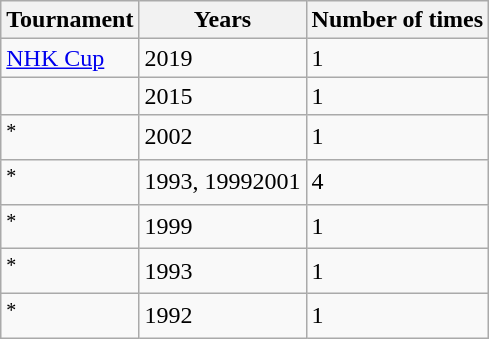<table class="wikitable">
<tr>
<th>Tournament</th>
<th>Years</th>
<th>Number of times</th>
</tr>
<tr>
<td><a href='#'>NHK Cup</a></td>
<td>2019</td>
<td>1</td>
</tr>
<tr>
<td></td>
<td>2015</td>
<td>1</td>
</tr>
<tr>
<td><sup>*</sup></td>
<td>2002</td>
<td>1</td>
</tr>
<tr>
<td><sup>*</sup></td>
<td>1993, 19992001</td>
<td>4</td>
</tr>
<tr>
<td><sup>*</sup></td>
<td>1999</td>
<td>1</td>
</tr>
<tr>
<td><sup>*</sup></td>
<td>1993</td>
<td>1</td>
</tr>
<tr>
<td><sup>*</sup></td>
<td>1992</td>
<td>1</td>
</tr>
</table>
